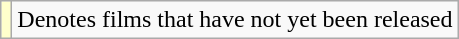<table class="wikitable">
<tr>
<td style="background:#ffc;"></td>
<td>Denotes films that have not yet been released</td>
</tr>
</table>
